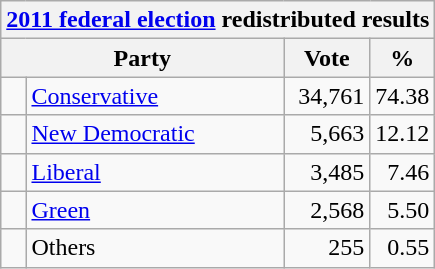<table class="wikitable">
<tr>
<th colspan="4"><a href='#'>2011 federal election</a> redistributed results</th>
</tr>
<tr>
<th bgcolor="#DDDDFF" width="130px" colspan="2">Party</th>
<th bgcolor="#DDDDFF" width="50px">Vote</th>
<th bgcolor="#DDDDFF" width="30px">%</th>
</tr>
<tr>
<td> </td>
<td><a href='#'>Conservative</a></td>
<td align=right>34,761</td>
<td align=right>74.38</td>
</tr>
<tr>
<td> </td>
<td><a href='#'>New Democratic</a></td>
<td align=right>5,663</td>
<td align=right>12.12</td>
</tr>
<tr>
<td> </td>
<td><a href='#'>Liberal</a></td>
<td align=right>3,485</td>
<td align=right>7.46</td>
</tr>
<tr>
<td> </td>
<td><a href='#'>Green</a></td>
<td align=right>2,568</td>
<td align=right>5.50</td>
</tr>
<tr>
<td> </td>
<td>Others</td>
<td align=right>255</td>
<td align=right>0.55</td>
</tr>
</table>
